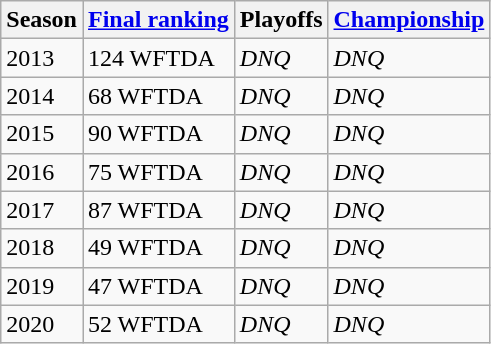<table class="wikitable sortable">
<tr>
<th>Season</th>
<th><a href='#'>Final ranking</a></th>
<th>Playoffs</th>
<th><a href='#'>Championship</a></th>
</tr>
<tr>
<td>2013</td>
<td>124 WFTDA</td>
<td><em>DNQ</em></td>
<td><em>DNQ</em></td>
</tr>
<tr>
<td>2014</td>
<td>68 WFTDA</td>
<td><em>DNQ</em></td>
<td><em>DNQ</em></td>
</tr>
<tr>
<td>2015</td>
<td>90 WFTDA</td>
<td><em>DNQ</em></td>
<td><em>DNQ</em></td>
</tr>
<tr>
<td>2016</td>
<td>75 WFTDA</td>
<td><em>DNQ</em></td>
<td><em>DNQ</em></td>
</tr>
<tr>
<td>2017</td>
<td>87 WFTDA</td>
<td><em>DNQ</em></td>
<td><em>DNQ</em></td>
</tr>
<tr>
<td>2018</td>
<td>49 WFTDA</td>
<td><em>DNQ</em></td>
<td><em>DNQ</em></td>
</tr>
<tr>
<td>2019</td>
<td>47 WFTDA</td>
<td><em>DNQ</em></td>
<td><em>DNQ</em></td>
</tr>
<tr>
<td>2020</td>
<td>52 WFTDA</td>
<td><em>DNQ</em></td>
<td><em>DNQ</em></td>
</tr>
</table>
